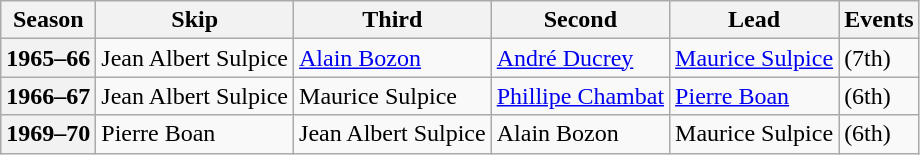<table class="wikitable">
<tr>
<th scope="col">Season</th>
<th scope="col">Skip</th>
<th scope="col">Third</th>
<th scope="col">Second</th>
<th scope="col">Lead</th>
<th scope="col">Events</th>
</tr>
<tr>
<th scope="row">1965–66</th>
<td>Jean Albert Sulpice</td>
<td><a href='#'>Alain Bozon</a></td>
<td><a href='#'>André Ducrey</a></td>
<td><a href='#'>Maurice Sulpice</a></td>
<td> (7th)</td>
</tr>
<tr>
<th scope="row">1966–67</th>
<td>Jean Albert Sulpice</td>
<td>Maurice Sulpice</td>
<td><a href='#'>Phillipe Chambat</a></td>
<td><a href='#'>Pierre Boan</a></td>
<td> (6th)</td>
</tr>
<tr>
<th scope="row">1969–70</th>
<td>Pierre Boan</td>
<td>Jean Albert Sulpice</td>
<td>Alain Bozon</td>
<td>Maurice Sulpice</td>
<td> (6th)</td>
</tr>
</table>
